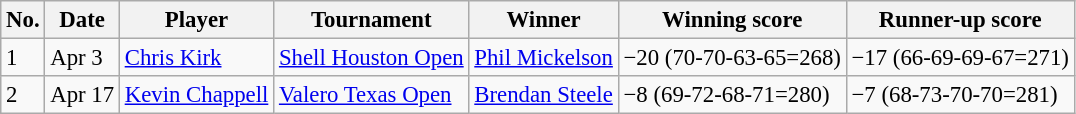<table class="wikitable" style="font-size:95%;">
<tr>
<th>No.</th>
<th>Date</th>
<th>Player</th>
<th>Tournament</th>
<th>Winner</th>
<th>Winning score</th>
<th>Runner-up score</th>
</tr>
<tr>
<td>1</td>
<td>Apr 3</td>
<td> <a href='#'>Chris Kirk</a></td>
<td><a href='#'>Shell Houston Open</a></td>
<td> <a href='#'>Phil Mickelson</a></td>
<td>−20 (70-70-63-65=268)</td>
<td>−17 (66-69-69-67=271)</td>
</tr>
<tr>
<td>2</td>
<td>Apr 17</td>
<td> <a href='#'>Kevin Chappell</a></td>
<td><a href='#'>Valero Texas Open</a></td>
<td> <a href='#'>Brendan Steele</a></td>
<td>−8 (69-72-68-71=280)</td>
<td>−7 (68-73-70-70=281)</td>
</tr>
</table>
